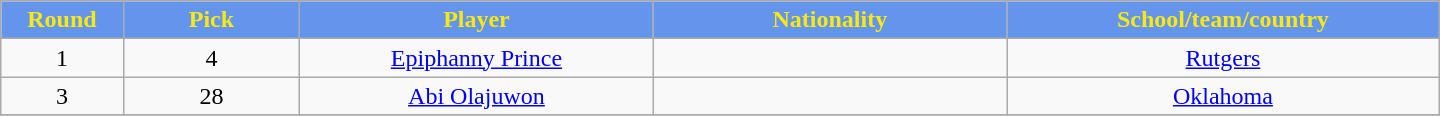<table class="wikitable" style="text-align:center; width:60em">
<tr>
<th style="background:#6495ED; color:#FDE910;" width="2%">Round</th>
<th style="background:#6495ED; color:#FDE910;" width="5%">Pick</th>
<th style="background:#6495ED; color:#FDE910;" width="10%">Player</th>
<th style="background:#6495ED; color:#FDE910;" width="10%">Nationality</th>
<th style="background:#6495ED; color:#FDE910;" width="10%">School/team/country</th>
</tr>
<tr>
<td>1</td>
<td>4</td>
<td><a href='#'>Epiphanny Prince</a></td>
<td></td>
<td><a href='#'>Rutgers</a></td>
</tr>
<tr>
<td>3</td>
<td>28</td>
<td><a href='#'>Abi Olajuwon</a></td>
<td></td>
<td><a href='#'>Oklahoma</a></td>
</tr>
<tr>
</tr>
</table>
